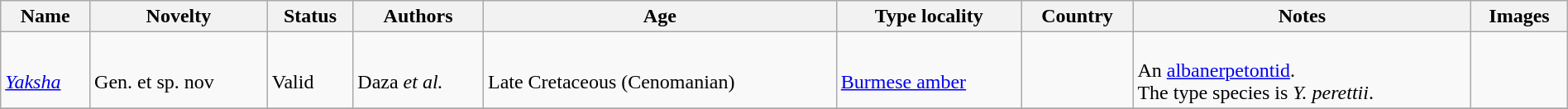<table class="wikitable sortable"  style="margin:auto; width:100%;">
<tr>
<th>Name</th>
<th>Novelty</th>
<th>Status</th>
<th>Authors</th>
<th>Age</th>
<th>Type locality</th>
<th>Country</th>
<th>Notes</th>
<th>Images</th>
</tr>
<tr>
<td><br><em><a href='#'>Yaksha</a></em></td>
<td><br>Gen. et sp. nov</td>
<td><br>Valid</td>
<td><br>Daza <em>et al.</em></td>
<td><br>Late Cretaceous (Cenomanian)</td>
<td><br><a href='#'>Burmese amber</a></td>
<td><br></td>
<td><br>An <a href='#'>albanerpetontid</a>.<br> The type species is <em>Y. perettii</em>.</td>
<td></td>
</tr>
<tr>
</tr>
</table>
